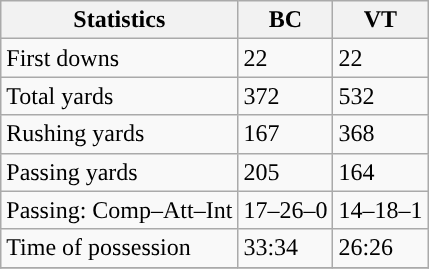<table class="wikitable" style="float: left;">
<tr>
<th>Statistics</th>
<th>BC</th>
<th>VT</th>
</tr>
<tr>
<td>First downs</td>
<td>22</td>
<td>22</td>
</tr>
<tr>
<td>Total yards</td>
<td>372</td>
<td>532</td>
</tr>
<tr>
<td>Rushing yards</td>
<td>167</td>
<td>368</td>
</tr>
<tr>
<td>Passing yards</td>
<td>205</td>
<td>164</td>
</tr>
<tr>
<td>Passing: Comp–Att–Int</td>
<td>17–26–0</td>
<td>14–18–1</td>
</tr>
<tr>
<td>Time of possession</td>
<td>33:34</td>
<td>26:26</td>
</tr>
<tr>
</tr>
</table>
